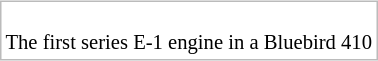<table style="float: right; border: 1px solid #BBB; margin: .46em 0 0 .2em;">
<tr style="font-size: 86%;">
<td valign="top"><br>The first series E-1 engine in a Bluebird 410</td>
</tr>
</table>
